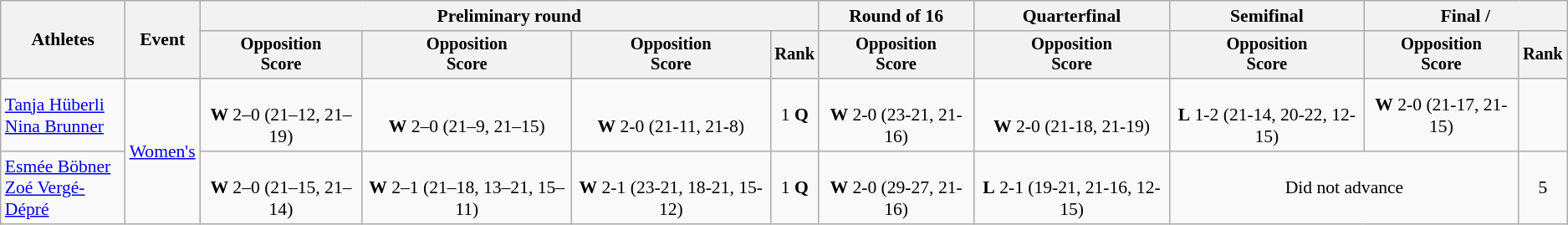<table class=wikitable style=font-size:90%;text-align:center>
<tr>
<th rowspan=2>Athletes</th>
<th rowspan=2>Event</th>
<th colspan=4>Preliminary round</th>
<th>Round of 16</th>
<th>Quarterfinal</th>
<th>Semifinal</th>
<th colspan=2>Final / </th>
</tr>
<tr style=font-size:95%>
<th>Opposition<br>Score</th>
<th>Opposition<br>Score</th>
<th>Opposition<br>Score</th>
<th>Rank</th>
<th>Opposition<br>Score</th>
<th>Opposition<br>Score</th>
<th>Opposition<br>Score</th>
<th>Opposition<br>Score</th>
<th>Rank</th>
</tr>
<tr>
<td align=left><a href='#'>Tanja Hüberli</a><br><a href='#'>Nina Brunner</a></td>
<td align=left rowspan=2><a href='#'>Women's</a></td>
<td><br><strong>W</strong> 2–0 (21–12, 21–19)</td>
<td><br><strong>W</strong> 2–0 (21–9, 21–15)</td>
<td><br><strong>W</strong> 2-0 (21-11, 21-8)</td>
<td>1 <strong>Q</strong></td>
<td><br><strong>W</strong> 2-0 (23-21, 21-16)</td>
<td><br><strong>W</strong> 2-0 (21-18, 21-19)</td>
<td><br><strong>L</strong> 1-2 (21-14, 20-22, 12-15)</td>
<td><strong>W</strong> 2-0 (21-17, 21-15)</td>
<td></td>
</tr>
<tr>
<td align=left><a href='#'>Esmée Böbner</a><br><a href='#'>Zoé Vergé-Dépré</a></td>
<td><br><strong>W</strong> 2–0 (21–15, 21–14)</td>
<td><br><strong>W</strong> 2–1 (21–18, 13–21, 15–11)</td>
<td><br><strong>W</strong> 2-1 (23-21, 18-21, 15-12)</td>
<td>1 <strong>Q</strong></td>
<td><br><strong>W</strong> 2-0 (29-27, 21-16)</td>
<td><br><strong>L</strong> 2-1 (19-21, 21-16, 12-15)</td>
<td colspan=2>Did not advance</td>
<td>5</td>
</tr>
</table>
